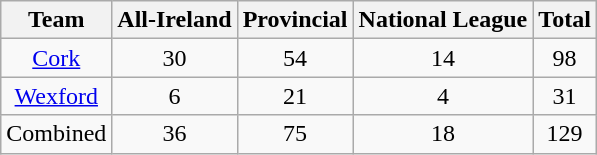<table class="wikitable" style="text-align:center;">
<tr>
<th>Team</th>
<th>All-Ireland</th>
<th>Provincial</th>
<th>National League</th>
<th>Total</th>
</tr>
<tr |>
<td><a href='#'>Cork</a></td>
<td>30</td>
<td>54</td>
<td>14</td>
<td>98</td>
</tr>
<tr>
<td><a href='#'>Wexford</a></td>
<td>6</td>
<td>21</td>
<td>4</td>
<td>31</td>
</tr>
<tr>
<td>Combined</td>
<td>36</td>
<td>75</td>
<td>18</td>
<td>129</td>
</tr>
</table>
